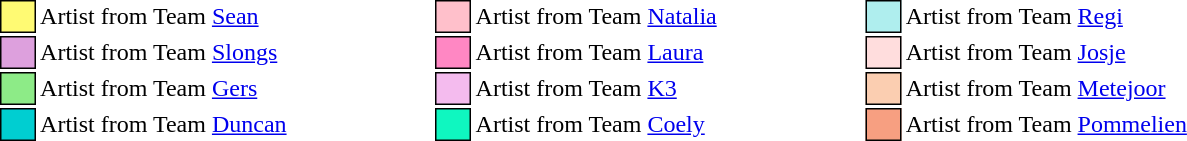<table class="toccolours collapsible collapsed" style="margin:1em auto; font-size: 100%; white-space: nowrap">
<tr>
<td style="background:#fffa73; border:1px solid black">     </td>
<td>Artist from Team <a href='#'>Sean</a></td>
<td>     </td>
<td>     </td>
<td>     </td>
<td>     </td>
<td style="background:pink; border:1px solid black">     </td>
<td>Artist from Team <a href='#'>Natalia</a></td>
<td>     </td>
<td>     </td>
<td>     </td>
<td>     </td>
<td style="background:#afeeee; border:1px solid black">     </td>
<td>Artist from Team <a href='#'>Regi</a></td>
</tr>
<tr>
<td style="background:#dda0dd; border:1px solid black">     </td>
<td>Artist from Team <a href='#'>Slongs</a></td>
<td>     </td>
<td>     </td>
<td>     </td>
<td>     </td>
<td style="background:#FF87C3; border:1px solid black">     </td>
<td>Artist from Team <a href='#'>Laura</a></td>
<td>     </td>
<td>     </td>
<td>     </td>
<td>     </td>
<td style="background:#ffdddd; border:1px solid black">     </td>
<td>Artist from Team <a href='#'>Josje</a></td>
</tr>
<tr>
<td style="background:#8deb87; border:1px solid black">     </td>
<td>Artist from Team <a href='#'>Gers</a></td>
<td>     </td>
<td>     </td>
<td>     </td>
<td>     </td>
<td style="background:#f4bbee; border:1px solid black">     </td>
<td>Artist from Team <a href='#'>K3</a></td>
<td>     </td>
<td>     </td>
<td>     </td>
<td>     </td>
<td style="background:#fbceb1; border:1px solid black">     </td>
<td>Artist from Team <a href='#'>Metejoor</a></td>
</tr>
<tr>
<td style="background:#00ced1; border:1px solid black">     </td>
<td>Artist from Team <a href='#'>Duncan</a></td>
<td>     </td>
<td>     </td>
<td>     </td>
<td>     </td>
<td style="background:#0ff7c0; border:1px solid black">     </td>
<td>Artist from Team <a href='#'>Coely</a></td>
<td>     </td>
<td>     </td>
<td>     </td>
<td>     </td>
<td style="background:#F79F81; border:1px solid black">     </td>
<td>Artist from Team <a href='#'>Pommelien</a></td>
</tr>
</table>
